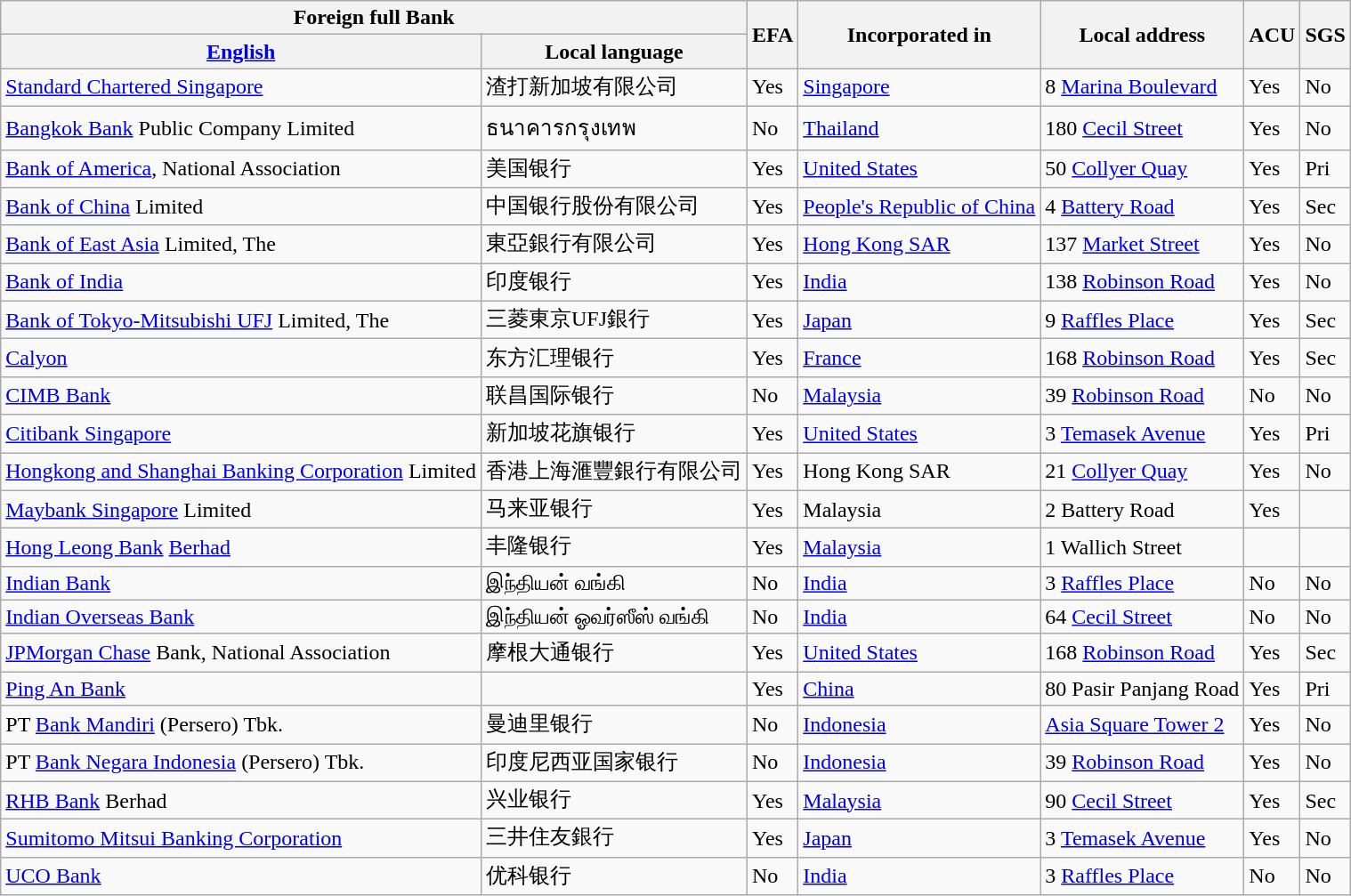<table class="wikitable">
<tr>
<th colspan="2">Foreign full Bank</th>
<th rowspan="2">EFA</th>
<th rowspan="2">Incorporated in</th>
<th rowspan="2">Local address</th>
<th rowspan="2">ACU</th>
<th rowspan="2">SGS</th>
</tr>
<tr>
<th><a href='#'>English</a></th>
<th>Local language</th>
</tr>
<tr>
<td><a href='#'>Standard Chartered Singapore</a></td>
<td>渣打新加坡有限公司</td>
<td>Yes</td>
<td><a href='#'>Singapore</a></td>
<td>8 <a href='#'>Marina Boulevard</a></td>
<td>Yes</td>
<td>No</td>
</tr>
<tr>
<td><a href='#'>Bangkok Bank</a> Public Company Limited</td>
<td>ธนาคารกรุงเทพ</td>
<td>No</td>
<td><a href='#'>Thailand</a></td>
<td>180 <a href='#'>Cecil Street</a></td>
<td>Yes</td>
<td>No</td>
</tr>
<tr>
<td><a href='#'>Bank of America</a>, National Association</td>
<td>美国银行</td>
<td>Yes</td>
<td><a href='#'>United States</a></td>
<td>50 <a href='#'>Collyer Quay</a></td>
<td>Yes</td>
<td>Pri</td>
</tr>
<tr>
<td><a href='#'>Bank of China</a> Limited</td>
<td>中国银行股份有限公司</td>
<td>Yes</td>
<td><a href='#'>People's Republic of China</a></td>
<td>4 <a href='#'>Battery Road</a></td>
<td>Yes</td>
<td>Sec</td>
</tr>
<tr>
<td><a href='#'>Bank of East Asia</a> Limited, The</td>
<td>東亞銀行有限公司</td>
<td>Yes</td>
<td><a href='#'>Hong Kong SAR</a></td>
<td>137 <a href='#'>Market Street</a></td>
<td>Yes</td>
<td>No</td>
</tr>
<tr>
<td><a href='#'>Bank of India</a></td>
<td>印度银行</td>
<td>Yes</td>
<td><a href='#'>India</a></td>
<td>138 <a href='#'>Robinson Road</a></td>
<td>Yes</td>
<td>No</td>
</tr>
<tr>
<td><a href='#'>Bank of Tokyo-Mitsubishi UFJ</a> Limited, The</td>
<td>三菱東京UFJ銀行</td>
<td>Yes</td>
<td><a href='#'>Japan</a></td>
<td>9 <a href='#'>Raffles Place</a></td>
<td>Yes</td>
<td>Sec</td>
</tr>
<tr>
<td><a href='#'>Calyon</a></td>
<td>东方汇理银行</td>
<td>Yes</td>
<td><a href='#'>France</a></td>
<td>168 <a href='#'>Robinson Road</a></td>
<td>Yes</td>
<td>Sec</td>
</tr>
<tr>
<td><a href='#'>CIMB Bank</a></td>
<td>联昌国际银行</td>
<td>No</td>
<td><a href='#'>Malaysia</a></td>
<td>39 <a href='#'>Robinson Road</a></td>
<td>No</td>
<td>No</td>
</tr>
<tr>
<td><a href='#'>Citibank Singapore</a></td>
<td>新加坡花旗银行</td>
<td>Yes</td>
<td><a href='#'>United States</a></td>
<td>3 <a href='#'>Temasek Avenue</a></td>
<td>Yes</td>
<td>Pri</td>
</tr>
<tr>
<td><a href='#'>Hongkong and Shanghai Banking Corporation</a> Limited</td>
<td>香港上海滙豐銀行有限公司</td>
<td>Yes</td>
<td>Hong Kong SAR</td>
<td>21 <a href='#'>Collyer Quay</a></td>
<td>Yes</td>
<td>No</td>
</tr>
<tr>
<td><a href='#'>Maybank Singapore</a> Limited</td>
<td>马来亚银行</td>
<td>Yes</td>
<td>Malaysia</td>
<td>2 Battery Road</td>
<td>Yes</td>
<td></td>
</tr>
<tr>
<td><a href='#'>Hong Leong Bank</a> <a href='#'>Berhad</a></td>
<td>丰隆银行</td>
<td>Yes</td>
<td><a href='#'>Malaysia</a></td>
<td>1 Wallich Street</td>
<td></td>
<td></td>
</tr>
<tr>
<td><a href='#'>Indian Bank</a></td>
<td>இந்தியன் வங்கி</td>
<td>No</td>
<td><a href='#'>India</a></td>
<td>3 <a href='#'>Raffles Place</a></td>
<td>No</td>
<td>No</td>
</tr>
<tr>
<td><a href='#'>Indian Overseas Bank</a></td>
<td>இந்தியன் ஓவர்‌ஸீஸ் வங்கி</td>
<td>No</td>
<td><a href='#'>India</a></td>
<td>64 <a href='#'>Cecil Street</a></td>
<td>No</td>
<td>No</td>
</tr>
<tr>
<td><a href='#'>JPMorgan Chase</a> Bank, National Association</td>
<td>摩根大通银行</td>
<td>Yes</td>
<td><a href='#'>United States</a></td>
<td>168 <a href='#'>Robinson Road</a></td>
<td>Yes</td>
<td>Sec</td>
</tr>
<tr>
<td><a href='#'>Ping An Bank</a></td>
<td></td>
<td>Yes</td>
<td><a href='#'>China</a></td>
<td>80 Pasir Panjang Road</td>
<td>Yes</td>
<td>Pri</td>
</tr>
<tr>
<td>PT <a href='#'>Bank Mandiri</a> (Persero) Tbk.</td>
<td>曼迪里银行</td>
<td>No</td>
<td><a href='#'>Indonesia</a></td>
<td><a href='#'>Asia Square Tower 2</a></td>
<td>Yes</td>
<td>No</td>
</tr>
<tr>
<td>PT <a href='#'>Bank Negara Indonesia</a> (Persero) Tbk.</td>
<td>印度尼西亚国家银行</td>
<td>No</td>
<td><a href='#'>Indonesia</a></td>
<td>39 <a href='#'>Robinson Road</a></td>
<td>Yes</td>
<td>No</td>
</tr>
<tr>
<td><a href='#'>RHB Bank</a> Berhad</td>
<td>兴业银行</td>
<td>Yes</td>
<td><a href='#'>Malaysia</a></td>
<td>90 <a href='#'>Cecil Street</a></td>
<td>Yes</td>
<td>Sec</td>
</tr>
<tr>
<td><a href='#'>Sumitomo Mitsui Banking Corporation</a></td>
<td>三井住友銀行</td>
<td>Yes</td>
<td><a href='#'>Japan</a></td>
<td>3 <a href='#'>Temasek Avenue</a></td>
<td>Yes</td>
<td>No</td>
</tr>
<tr>
<td><a href='#'>UCO Bank</a></td>
<td>优科银行</td>
<td>No</td>
<td><a href='#'>India</a></td>
<td>3 <a href='#'>Raffles Place</a></td>
<td>No</td>
<td>No</td>
</tr>
</table>
